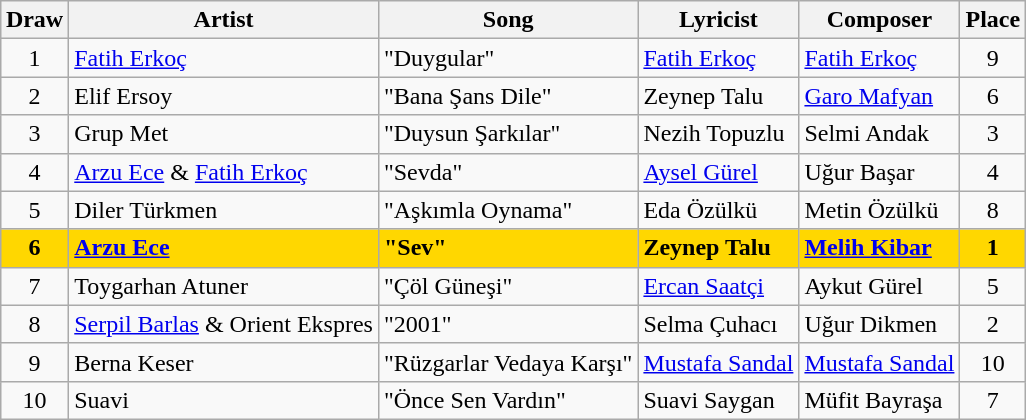<table class="sortable wikitable" style="margin: 1em auto 1em auto; text-align:center">
<tr>
<th>Draw</th>
<th>Artist</th>
<th>Song</th>
<th>Lyricist</th>
<th>Composer</th>
<th>Place</th>
</tr>
<tr>
<td>1</td>
<td align="left"><a href='#'>Fatih Erkoç</a></td>
<td align="left">"Duygular"</td>
<td align="left"><a href='#'>Fatih Erkoç</a></td>
<td align="left"><a href='#'>Fatih Erkoç</a></td>
<td>9</td>
</tr>
<tr>
<td>2</td>
<td align="left">Elif Ersoy</td>
<td align="left">"Bana Şans Dile"</td>
<td align="left">Zeynep Talu</td>
<td align="left"><a href='#'>Garo Mafyan</a></td>
<td>6</td>
</tr>
<tr>
<td>3</td>
<td align="left">Grup Met</td>
<td align="left">"Duysun Şarkılar"</td>
<td align="left">Nezih Topuzlu</td>
<td align="left">Selmi Andak</td>
<td>3</td>
</tr>
<tr>
<td>4</td>
<td align="left"><a href='#'>Arzu Ece</a> & <a href='#'>Fatih Erkoç</a></td>
<td align="left">"Sevda"</td>
<td align="left"><a href='#'>Aysel Gürel</a></td>
<td align="left">Uğur Başar</td>
<td>4</td>
</tr>
<tr>
<td>5</td>
<td align="left">Diler Türkmen</td>
<td align="left">"Aşkımla Oynama"</td>
<td align="left">Eda Özülkü</td>
<td align="left">Metin Özülkü</td>
<td>8</td>
</tr>
<tr style="font-weight:bold;background:gold;">
<td>6</td>
<td align="left"><a href='#'>Arzu Ece</a></td>
<td align="left">"Sev"</td>
<td align="left">Zeynep Talu</td>
<td align="left"><a href='#'>Melih Kibar</a></td>
<td>1</td>
</tr>
<tr>
<td>7</td>
<td align="left">Toygarhan Atuner</td>
<td align="left">"Çöl Güneşi"</td>
<td align="left"><a href='#'>Ercan Saatçi</a></td>
<td align="left">Aykut Gürel</td>
<td>5</td>
</tr>
<tr>
<td>8</td>
<td align="left"><a href='#'>Serpil Barlas</a> & Orient Ekspres</td>
<td align="left">"2001"</td>
<td align="left">Selma Çuhacı</td>
<td align="left">Uğur Dikmen</td>
<td>2</td>
</tr>
<tr>
<td>9</td>
<td align="left">Berna Keser</td>
<td align="left">"Rüzgarlar Vedaya Karşı"</td>
<td align="left"><a href='#'>Mustafa Sandal</a></td>
<td align="left"><a href='#'>Mustafa Sandal</a></td>
<td>10</td>
</tr>
<tr>
<td>10</td>
<td align="left">Suavi</td>
<td align="left">"Önce Sen Vardın"</td>
<td align="left">Suavi Saygan</td>
<td align="left">Müfit Bayraşa</td>
<td>7</td>
</tr>
</table>
